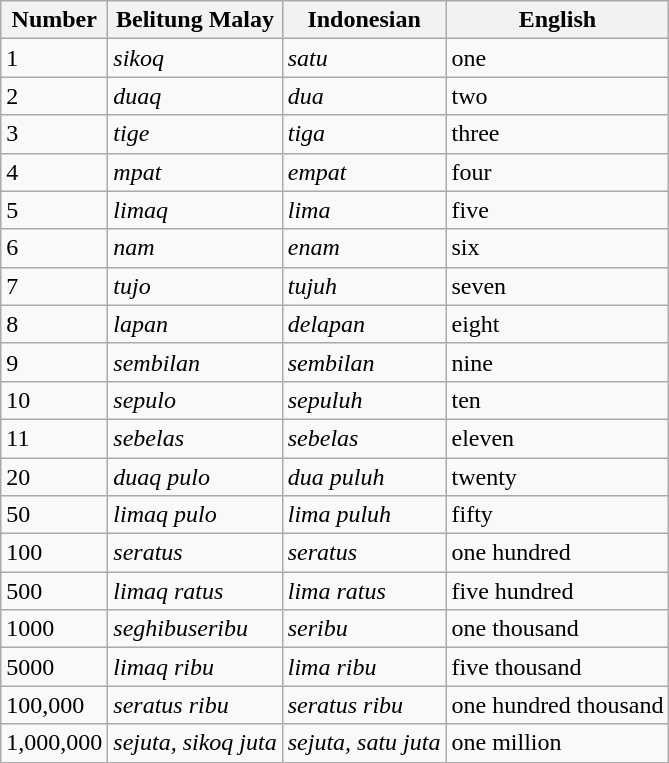<table class="wikitable">
<tr>
<th>Number</th>
<th>Belitung Malay</th>
<th>Indonesian</th>
<th>English</th>
</tr>
<tr>
<td>1</td>
<td><em>sikoq</em></td>
<td><em>satu</em></td>
<td>one</td>
</tr>
<tr>
<td>2</td>
<td><em>duaq</em></td>
<td><em>dua</em></td>
<td>two</td>
</tr>
<tr>
<td>3</td>
<td><em>tige</em></td>
<td><em>tiga</em></td>
<td>three</td>
</tr>
<tr>
<td>4</td>
<td><em>mpat</em></td>
<td><em>empat</em></td>
<td>four</td>
</tr>
<tr>
<td>5</td>
<td><em>limaq</em></td>
<td><em>lima</em></td>
<td>five</td>
</tr>
<tr>
<td>6</td>
<td><em>nam</em></td>
<td><em>enam</em></td>
<td>six</td>
</tr>
<tr>
<td>7</td>
<td><em>tujo</em></td>
<td><em>tujuh</em></td>
<td>seven</td>
</tr>
<tr>
<td>8</td>
<td><em>lapan</em></td>
<td><em>delapan</em></td>
<td>eight</td>
</tr>
<tr>
<td>9</td>
<td><em>sembilan</em></td>
<td><em>sembilan</em></td>
<td>nine</td>
</tr>
<tr>
<td>10</td>
<td><em>sepulo</em></td>
<td><em>sepuluh</em></td>
<td>ten</td>
</tr>
<tr>
<td>11</td>
<td><em>sebelas</em></td>
<td><em>sebelas</em></td>
<td>eleven</td>
</tr>
<tr>
<td>20</td>
<td><em>duaq pulo</em></td>
<td><em>dua puluh</em></td>
<td>twenty</td>
</tr>
<tr>
<td>50</td>
<td><em>limaq pulo</em></td>
<td><em>lima puluh</em></td>
<td>fifty</td>
</tr>
<tr>
<td>100</td>
<td><em>seratus</em></td>
<td><em>seratus</em></td>
<td>one hundred</td>
</tr>
<tr>
<td>500</td>
<td><em>limaq ratus</em></td>
<td><em>lima ratus</em></td>
<td>five hundred</td>
</tr>
<tr>
<td>1000</td>
<td><em>seghibuseribu</em></td>
<td><em>seribu</em></td>
<td>one thousand</td>
</tr>
<tr>
<td>5000</td>
<td><em>limaq ribu</em></td>
<td><em>lima ribu</em></td>
<td>five thousand</td>
</tr>
<tr>
<td>100,000</td>
<td><em>seratus ribu</em></td>
<td><em>seratus ribu</em></td>
<td>one hundred thousand</td>
</tr>
<tr>
<td>1,000,000</td>
<td><em>sejuta, sikoq juta</em></td>
<td><em>sejuta, satu juta</em></td>
<td>one million</td>
</tr>
</table>
